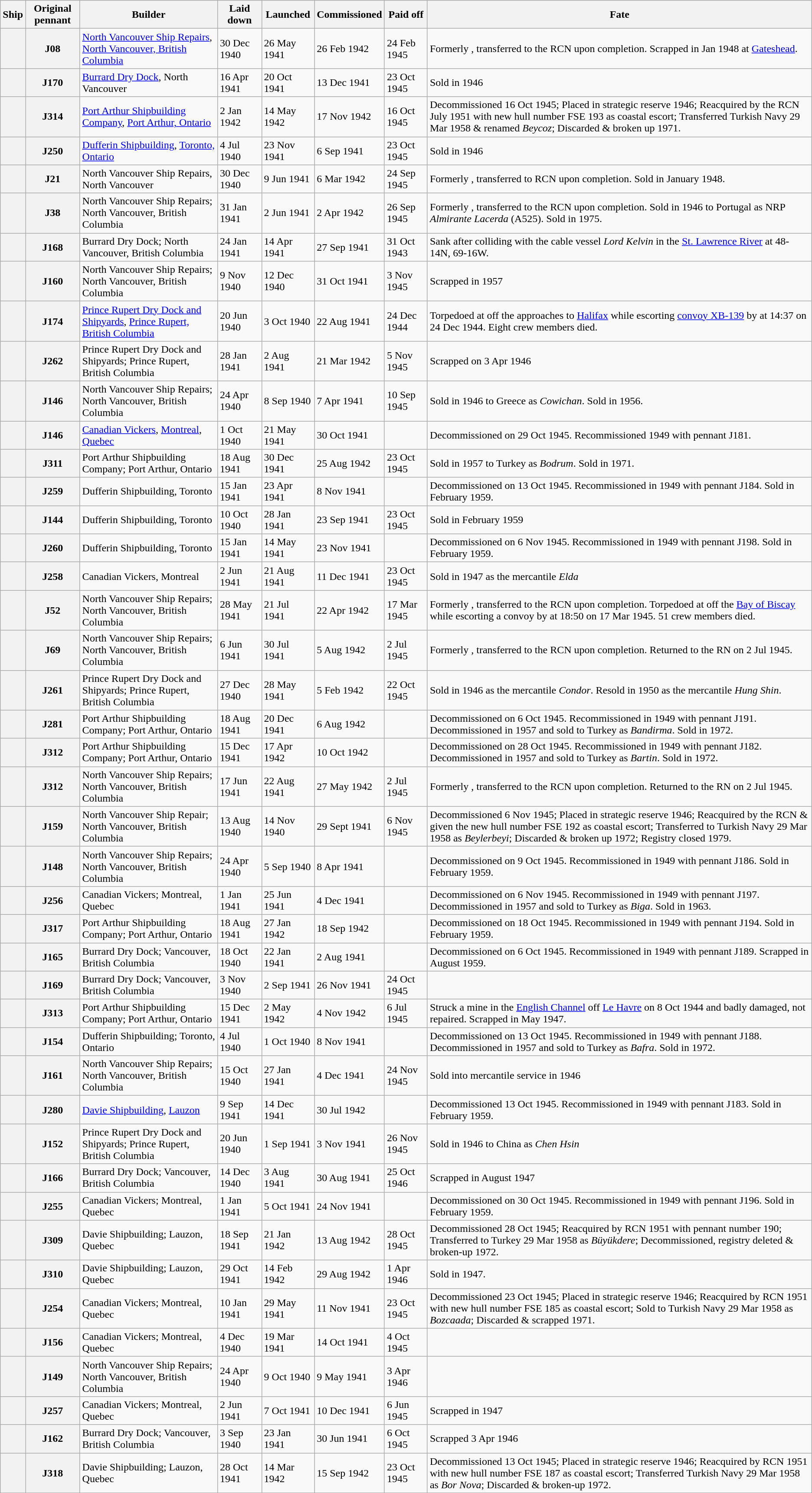<table class="wikitable sortable plainrowheaders">
<tr>
<th scope="col">Ship</th>
<th scope="col">Original pennant </th>
<th scope="col">Builder</th>
<th scope="col">Laid down</th>
<th scope="col">Launched</th>
<th scope="col">Commissioned</th>
<th scope="col">Paid off</th>
<th scope="col">Fate</th>
</tr>
<tr>
<th scope="row"></th>
<th scope="row">J08</th>
<td><a href='#'>North Vancouver Ship Repairs</a>, <a href='#'>North Vancouver, British Columbia</a></td>
<td>30 Dec 1940</td>
<td>26 May 1941</td>
<td>26 Feb 1942</td>
<td>24 Feb 1945</td>
<td>Formerly , transferred to the RCN upon completion. Scrapped in Jan 1948 at <a href='#'>Gateshead</a>.</td>
</tr>
<tr>
<th scope="row"></th>
<th scope="row">J170</th>
<td><a href='#'>Burrard Dry Dock</a>, North Vancouver</td>
<td>16 Apr 1941</td>
<td>20 Oct 1941</td>
<td>13 Dec 1941</td>
<td>23 Oct 1945</td>
<td>Sold in 1946</td>
</tr>
<tr>
<th scope="row"></th>
<th scope="row">J314</th>
<td><a href='#'>Port Arthur Shipbuilding Company</a>, <a href='#'>Port Arthur, Ontario</a></td>
<td>2 Jan 1942</td>
<td>14 May 1942</td>
<td>17 Nov 1942</td>
<td>16 Oct 1945</td>
<td>Decommissioned 16 Oct 1945; Placed in strategic reserve 1946; Reacquired by the RCN July 1951 with new hull number FSE 193 as coastal escort; Transferred Turkish Navy 29 Mar 1958 & renamed <em>Beycoz</em>; Discarded & broken up 1971.</td>
</tr>
<tr>
<th scope="row"></th>
<th scope="row">J250</th>
<td><a href='#'>Dufferin Shipbuilding</a>, <a href='#'>Toronto, Ontario</a></td>
<td>4 Jul 1940</td>
<td>23 Nov 1941</td>
<td>6 Sep 1941</td>
<td>23 Oct 1945</td>
<td>Sold in 1946</td>
</tr>
<tr>
<th scope="row"></th>
<th scope="row">J21</th>
<td>North Vancouver Ship Repairs, North Vancouver</td>
<td>30 Dec 1940</td>
<td>9 Jun 1941</td>
<td>6 Mar 1942</td>
<td>24 Sep 1945</td>
<td>Formerly , transferred to RCN upon completion. Sold in January 1948.</td>
</tr>
<tr>
<th scope="row"></th>
<th scope="row">J38</th>
<td>North Vancouver Ship Repairs; North Vancouver, British Columbia</td>
<td>31 Jan 1941</td>
<td>2 Jun 1941</td>
<td>2 Apr 1942</td>
<td>26 Sep 1945</td>
<td>Formerly , transferred to the RCN upon completion. Sold in 1946 to Portugal as NRP <em>Almirante Lacerda</em> (A525). Sold in 1975.</td>
</tr>
<tr>
<th scope="row"></th>
<th scope="row">J168</th>
<td>Burrard Dry Dock; North Vancouver, British Columbia</td>
<td>24 Jan 1941</td>
<td>14 Apr 1941</td>
<td>27 Sep 1941</td>
<td>31 Oct 1943</td>
<td>Sank after colliding with the cable vessel <em>Lord Kelvin</em> in the <a href='#'>St. Lawrence River</a> at 48-14N, 69-16W.</td>
</tr>
<tr>
<th scope="row"></th>
<th scope="row">J160</th>
<td>North Vancouver Ship Repairs; North Vancouver, British Columbia</td>
<td>9 Nov 1940</td>
<td>12 Dec 1940</td>
<td>31 Oct 1941</td>
<td>3 Nov 1945</td>
<td>Scrapped in 1957</td>
</tr>
<tr>
<th scope="row"></th>
<th scope="row">J174</th>
<td><a href='#'>Prince Rupert Dry Dock and Shipyards</a>, <a href='#'>Prince Rupert, British Columbia</a></td>
<td>20 Jun 1940</td>
<td>3 Oct 1940</td>
<td>22 Aug 1941</td>
<td>24 Dec 1944</td>
<td>Torpedoed at  off the approaches to <a href='#'>Halifax</a> while escorting <a href='#'>convoy XB-139</a> by  at 14:37 on 24 Dec 1944. Eight crew members died.</td>
</tr>
<tr>
<th scope="row"></th>
<th scope="row">J262</th>
<td>Prince Rupert Dry Dock and Shipyards; Prince Rupert, British Columbia</td>
<td>28 Jan 1941</td>
<td>2 Aug 1941</td>
<td>21 Mar 1942</td>
<td>5 Nov 1945</td>
<td>Scrapped on 3 Apr 1946</td>
</tr>
<tr>
<th scope="row"></th>
<th scope="row">J146</th>
<td>North Vancouver Ship Repairs; North Vancouver, British Columbia</td>
<td>24 Apr 1940</td>
<td>8 Sep 1940</td>
<td>7 Apr 1941</td>
<td>10 Sep 1945</td>
<td>Sold in 1946 to Greece as <em>Cowichan</em>. Sold in 1956.</td>
</tr>
<tr>
<th scope="row"></th>
<th scope="row">J146</th>
<td><a href='#'>Canadian Vickers</a>, <a href='#'>Montreal</a>, <a href='#'>Quebec</a></td>
<td>1 Oct 1940</td>
<td>21 May 1941</td>
<td>30 Oct 1941</td>
<td></td>
<td>Decommissioned on 29 Oct 1945. Recommissioned 1949 with pennant J181.</td>
</tr>
<tr>
<th scope="row"></th>
<th scope="row">J311</th>
<td>Port Arthur Shipbuilding Company; Port Arthur, Ontario</td>
<td>18 Aug 1941</td>
<td>30 Dec 1941</td>
<td>25 Aug 1942</td>
<td>23 Oct 1945</td>
<td>Sold in 1957 to Turkey as <em>Bodrum</em>. Sold in 1971.</td>
</tr>
<tr>
<th scope="row"></th>
<th scope="row">J259</th>
<td>Dufferin Shipbuilding, Toronto</td>
<td>15 Jan 1941</td>
<td>23 Apr 1941</td>
<td>8 Nov 1941</td>
<td></td>
<td>Decommissioned on 13 Oct 1945. Recommissioned in 1949 with pennant J184. Sold in February 1959.</td>
</tr>
<tr>
<th scope="row"></th>
<th scope="row">J144</th>
<td>Dufferin Shipbuilding, Toronto</td>
<td>10 Oct 1940</td>
<td>28 Jan 1941</td>
<td>23 Sep 1941</td>
<td>23 Oct 1945</td>
<td>Sold in February 1959</td>
</tr>
<tr>
<th scope="row"></th>
<th scope="row">J260</th>
<td>Dufferin Shipbuilding, Toronto</td>
<td>15 Jan 1941</td>
<td>14 May 1941</td>
<td>23 Nov 1941</td>
<td></td>
<td>Decommissioned on 6 Nov 1945. Recommissioned in 1949 with pennant J198. Sold in February 1959.</td>
</tr>
<tr>
<th scope="row"></th>
<th scope="row">J258</th>
<td>Canadian Vickers, Montreal</td>
<td>2 Jun 1941</td>
<td>21 Aug 1941</td>
<td>11 Dec 1941</td>
<td>23 Oct 1945</td>
<td>Sold in 1947 as the mercantile <em>Elda</em></td>
</tr>
<tr>
<th scope="row"></th>
<th scope="row">J52</th>
<td>North Vancouver Ship Repairs; North Vancouver, British Columbia</td>
<td>28 May 1941</td>
<td>21 Jul 1941</td>
<td>22 Apr 1942</td>
<td>17 Mar 1945</td>
<td>Formerly , transferred to the RCN upon completion. Torpedoed at  off the <a href='#'>Bay of Biscay</a> while escorting a convoy by  at 18:50 on 17 Mar 1945. 51 crew members died.</td>
</tr>
<tr>
<th scope="row"></th>
<th scope="row">J69</th>
<td>North Vancouver Ship Repairs; North Vancouver, British Columbia</td>
<td>6 Jun 1941</td>
<td>30 Jul 1941</td>
<td>5 Aug 1942</td>
<td>2 Jul 1945</td>
<td>Formerly , transferred to the RCN upon completion. Returned to the RN on 2 Jul 1945.</td>
</tr>
<tr>
<th scope="row"></th>
<th scope="row">J261</th>
<td>Prince Rupert Dry Dock and Shipyards; Prince Rupert, British Columbia</td>
<td>27 Dec 1940</td>
<td>28 May 1941</td>
<td>5 Feb 1942</td>
<td>22 Oct 1945</td>
<td>Sold in 1946 as the mercantile <em>Condor</em>. Resold in 1950 as the mercantile <em>Hung Shin</em>.</td>
</tr>
<tr>
<th scope="row"></th>
<th scope="row">J281</th>
<td>Port Arthur Shipbuilding Company; Port Arthur, Ontario</td>
<td>18 Aug 1941</td>
<td>20 Dec 1941</td>
<td>6 Aug 1942</td>
<td></td>
<td>Decommissioned on 6 Oct 1945. Recommissioned in 1949 with pennant J191. Decommissioned in 1957 and sold to Turkey as <em>Bandirma</em>. Sold in 1972.</td>
</tr>
<tr>
<th scope="row"></th>
<th scope="row">J312</th>
<td>Port Arthur Shipbuilding Company; Port Arthur, Ontario</td>
<td>15 Dec 1941</td>
<td>17 Apr 1942</td>
<td>10 Oct 1942</td>
<td></td>
<td>Decommissioned on 28 Oct 1945. Recommissioned in 1949 with pennant J182. Decommissioned in 1957 and sold to Turkey as <em>Bartin</em>. Sold in 1972.</td>
</tr>
<tr>
<th scope="row"></th>
<th scope="row">J312</th>
<td>North Vancouver Ship Repairs; North Vancouver, British Columbia</td>
<td>17 Jun 1941</td>
<td>22 Aug 1941</td>
<td>27 May 1942</td>
<td>2 Jul 1945</td>
<td>Formerly , transferred to the RCN upon completion. Returned to the RN on 2 Jul 1945.</td>
</tr>
<tr>
<th scope="row"></th>
<th scope="row">J159</th>
<td>North Vancouver Ship Repair; North Vancouver, British Columbia</td>
<td>13 Aug 1940</td>
<td>14 Nov 1940</td>
<td>29 Sept 1941</td>
<td>6 Nov 1945</td>
<td>Decommissioned 6 Nov 1945; Placed in strategic reserve 1946; Reacquired by the RCN & given the new hull number FSE 192 as coastal escort; Transferred to Turkish Navy 29 Mar 1958 as <em>Beylerbeyi</em>; Discarded & broken up 1972; Registry closed 1979.</td>
</tr>
<tr>
<th scope="row"></th>
<th scope="row">J148</th>
<td>North Vancouver Ship Repairs; North Vancouver, British Columbia</td>
<td>24 Apr 1940</td>
<td>5 Sep 1940</td>
<td>8 Apr 1941</td>
<td></td>
<td>Decommissioned on 9 Oct 1945. Recommissioned in 1949 with pennant J186. Sold in February 1959.</td>
</tr>
<tr>
<th scope="row"></th>
<th scope="row">J256</th>
<td>Canadian Vickers; Montreal, Quebec</td>
<td>1 Jan 1941</td>
<td>25 Jun 1941</td>
<td>4 Dec 1941</td>
<td></td>
<td>Decommissioned on 6 Nov 1945. Recommissioned in 1949 with pennant J197. Decommissioned in 1957 and sold to Turkey as <em>Biga</em>. Sold in 1963.</td>
</tr>
<tr>
<th scope="row"></th>
<th scope="row">J317</th>
<td>Port Arthur Shipbuilding Company; Port Arthur, Ontario</td>
<td>18 Aug 1941</td>
<td>27 Jan 1942</td>
<td>18 Sep 1942</td>
<td></td>
<td>Decommissioned on 18 Oct 1945. Recommissioned in 1949 with pennant J194. Sold in February 1959.</td>
</tr>
<tr>
<th scope="row"></th>
<th scope="row">J165</th>
<td>Burrard Dry Dock; Vancouver, British Columbia</td>
<td>18 Oct 1940</td>
<td>22 Jan 1941</td>
<td>2 Aug 1941</td>
<td></td>
<td>Decommissioned on 6 Oct 1945. Recommissioned in 1949 with pennant J189. Scrapped in August 1959.</td>
</tr>
<tr>
<th scope="row"></th>
<th scope="row">J169</th>
<td>Burrard Dry Dock; Vancouver, British Columbia</td>
<td>3 Nov 1940</td>
<td>2 Sep 1941</td>
<td>26 Nov 1941</td>
<td>24 Oct 1945</td>
<td></td>
</tr>
<tr>
<th scope="row"></th>
<th scope="row">J313</th>
<td>Port Arthur Shipbuilding Company; Port Arthur, Ontario</td>
<td>15 Dec 1941</td>
<td>2 May 1942</td>
<td>4 Nov 1942</td>
<td>6 Jul 1945</td>
<td>Struck a mine in the <a href='#'>English Channel</a> off <a href='#'>Le Havre</a> on 8 Oct 1944 and badly damaged, not repaired. Scrapped in May 1947.</td>
</tr>
<tr>
<th scope="row"></th>
<th scope="row">J154</th>
<td>Dufferin Shipbuilding; Toronto, Ontario</td>
<td>4 Jul 1940</td>
<td>1 Oct 1940</td>
<td>8 Nov 1941</td>
<td></td>
<td>Decommissioned on 13 Oct 1945. Recommissioned in 1949 with pennant J188. Decommissioned in 1957 and sold to Turkey as <em>Bafra</em>. Sold in 1972.</td>
</tr>
<tr>
<th scope="row"></th>
<th scope="row">J161</th>
<td>North Vancouver Ship Repairs; North Vancouver, British Columbia</td>
<td>15 Oct 1940</td>
<td>27 Jan 1941</td>
<td>4 Dec 1941</td>
<td>24 Nov 1945</td>
<td>Sold into mercantile service in 1946</td>
</tr>
<tr>
<th scope="row"></th>
<th scope="row">J280</th>
<td><a href='#'>Davie Shipbuilding</a>, <a href='#'>Lauzon</a></td>
<td>9 Sep 1941</td>
<td>14 Dec 1941</td>
<td>30 Jul 1942</td>
<td></td>
<td>Decommissioned 13 Oct 1945. Recommissioned in 1949 with pennant J183. Sold in February 1959.</td>
</tr>
<tr>
<th scope="row"></th>
<th scope="row">J152</th>
<td>Prince Rupert Dry Dock and Shipyards; Prince Rupert, British Columbia</td>
<td>20 Jun 1940</td>
<td>1 Sep 1941</td>
<td>3 Nov 1941</td>
<td>26 Nov 1945</td>
<td>Sold in 1946 to China as <em>Chen Hsin</em></td>
</tr>
<tr>
<th scope="row"></th>
<th scope="row">J166</th>
<td>Burrard Dry Dock; Vancouver, British Columbia</td>
<td>14 Dec 1940</td>
<td>3 Aug 1941</td>
<td>30 Aug 1941</td>
<td>25 Oct 1946</td>
<td>Scrapped in August 1947</td>
</tr>
<tr>
<th scope="row"></th>
<th scope="row">J255</th>
<td>Canadian Vickers; Montreal, Quebec</td>
<td>1 Jan 1941</td>
<td>5 Oct 1941</td>
<td>24 Nov 1941</td>
<td></td>
<td>Decommissioned on 30 Oct 1945. Recommissioned in 1949 with pennant J196. Sold in February 1959.</td>
</tr>
<tr>
<th scope="row"></th>
<th scope="row">J309</th>
<td>Davie Shipbuilding; Lauzon, Quebec</td>
<td>18 Sep 1941</td>
<td>21 Jan 1942</td>
<td>13 Aug 1942</td>
<td>28 Oct 1945</td>
<td>Decommissioned 28 Oct 1945; Reacquired by RCN 1951 with pennant number 190; Transferred to Turkey 29 Mar 1958 as <em>Büyükdere</em>; Decommissioned, registry deleted & broken-up 1972.</td>
</tr>
<tr>
<th scope="row"></th>
<th scope="row">J310</th>
<td>Davie Shipbuilding; Lauzon, Quebec</td>
<td>29 Oct 1941</td>
<td>14 Feb 1942</td>
<td>29 Aug 1942</td>
<td>1 Apr 1946</td>
<td>Sold in 1947.</td>
</tr>
<tr>
<th scope="row"></th>
<th scope="row">J254</th>
<td>Canadian Vickers; Montreal, Quebec</td>
<td>10 Jan 1941</td>
<td>29 May 1941</td>
<td>11 Nov 1941</td>
<td>23 Oct 1945</td>
<td>Decommissioned 23 Oct 1945; Placed in strategic reserve 1946; Reacquired by RCN 1951 with new hull number FSE 185 as coastal escort; Sold to Turkish Navy 29 Mar 1958 as <em>Bozcaada</em>; Discarded & scrapped 1971.</td>
</tr>
<tr>
<th scope="row"></th>
<th scope="row">J156</th>
<td>Canadian Vickers; Montreal, Quebec</td>
<td>4 Dec 1940</td>
<td>19 Mar 1941</td>
<td>14 Oct 1941</td>
<td>4 Oct 1945</td>
<td></td>
</tr>
<tr>
<th scope="row"></th>
<th scope="row">J149</th>
<td>North Vancouver Ship Repairs; North Vancouver, British Columbia</td>
<td>24 Apr 1940</td>
<td>9 Oct 1940</td>
<td>9 May 1941</td>
<td>3 Apr 1946</td>
<td></td>
</tr>
<tr>
<th scope="row"></th>
<th scope="row">J257</th>
<td>Canadian Vickers; Montreal, Quebec</td>
<td>2 Jun 1941</td>
<td>7 Oct 1941</td>
<td>10 Dec 1941</td>
<td>6 Jun 1945</td>
<td>Scrapped in 1947</td>
</tr>
<tr>
<th scope="row"></th>
<th scope="row">J162</th>
<td>Burrard Dry Dock; Vancouver, British Columbia</td>
<td>3 Sep 1940</td>
<td>23 Jan 1941</td>
<td>30 Jun 1941</td>
<td>6 Oct 1945</td>
<td>Scrapped 3 Apr 1946</td>
</tr>
<tr>
<th scope="row"></th>
<th scope="row">J318</th>
<td>Davie Shipbuilding; Lauzon, Quebec</td>
<td>28 Oct 1941</td>
<td>14 Mar 1942</td>
<td>15 Sep 1942</td>
<td>23 Oct 1945</td>
<td>Decommissioned 13 Oct 1945; Placed in strategic reserve 1946; Reacquired by RCN 1951 with new hull number FSE 187 as coastal escort; Transferred Turkish Navy 29 Mar 1958 as <em>Bor Nova</em>; Discarded & broken-up 1972.</td>
</tr>
</table>
